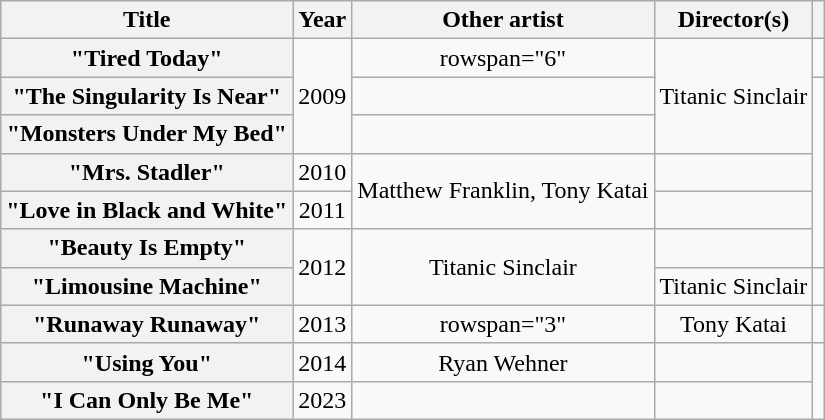<table class="wikitable plainrowheaders" style="text-align:center;">
<tr>
<th scope="col">Title</th>
<th scope="col">Year</th>
<th scope="col">Other artist</th>
<th scope="col">Director(s)</th>
<th scope="col"></th>
</tr>
<tr>
<th scope="row">"Tired Today"</th>
<td rowspan="3">2009</td>
<td>rowspan="6" </td>
<td rowspan="3">Titanic Sinclair</td>
<td></td>
</tr>
<tr>
<th scope="row">"The Singularity Is Near"</th>
<td></td>
</tr>
<tr>
<th scope="row">"Monsters Under My Bed"</th>
<td></td>
</tr>
<tr>
<th scope="row">"Mrs. Stadler"</th>
<td>2010</td>
<td rowspan="2">Matthew Franklin, Tony Katai</td>
<td></td>
</tr>
<tr>
<th scope="row">"Love in Black and White"</th>
<td>2011</td>
<td></td>
</tr>
<tr>
<th scope="row">"Beauty Is Empty"</th>
<td rowspan="2">2012</td>
<td rowspan="2">Titanic Sinclair</td>
<td></td>
</tr>
<tr>
<th scope="row">"Limousine Machine"</th>
<td>Titanic Sinclair</td>
<td></td>
</tr>
<tr>
<th scope="row">"Runaway Runaway"</th>
<td>2013</td>
<td>rowspan="3" </td>
<td>Tony Katai</td>
<td></td>
</tr>
<tr>
<th scope="row">"Using You"</th>
<td>2014</td>
<td>Ryan Wehner</td>
<td></td>
</tr>
<tr>
<th scope="row">"I Can Only Be Me"</th>
<td>2023</td>
<td></td>
<td></td>
</tr>
</table>
